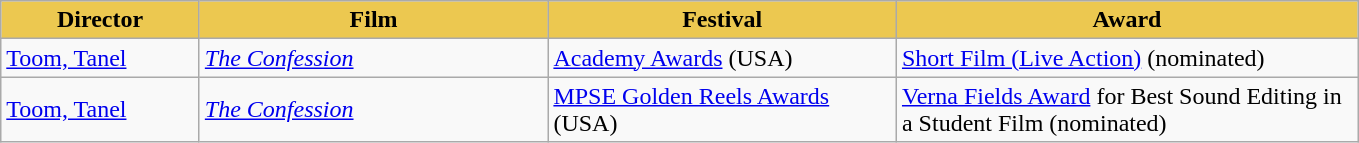<table class="wikitable sortable">
<tr>
<th style="width: 125px; background: #ecc850;">Director</th>
<th style="width: 225px; background: #ecc850;">Film</th>
<th style="width: 225px; background: #ecc850;">Festival</th>
<th style="width: 300px; background: #ecc850;">Award</th>
</tr>
<tr>
<td><a href='#'>Toom, Tanel</a></td>
<td><em><a href='#'>The Confession</a></em></td>
<td><a href='#'>Academy Awards</a> (USA)</td>
<td><a href='#'>Short Film (Live Action)</a> (nominated)</td>
</tr>
<tr>
<td><a href='#'>Toom, Tanel</a></td>
<td><em><a href='#'>The Confession</a></em></td>
<td><a href='#'>MPSE Golden Reels Awards</a> (USA)</td>
<td><a href='#'>Verna Fields Award</a> for Best Sound Editing in a Student Film (nominated)</td>
</tr>
</table>
